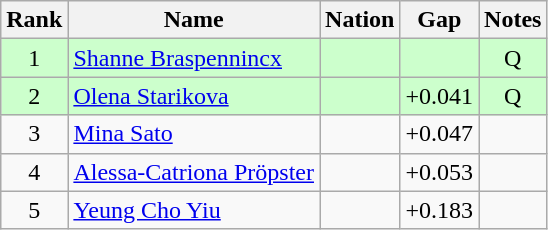<table class="wikitable sortable" style="text-align:center">
<tr>
<th>Rank</th>
<th>Name</th>
<th>Nation</th>
<th>Gap</th>
<th>Notes</th>
</tr>
<tr bgcolor=ccffcc>
<td>1</td>
<td align=left><a href='#'>Shanne Braspennincx</a></td>
<td align=left></td>
<td></td>
<td>Q</td>
</tr>
<tr bgcolor=ccffcc>
<td>2</td>
<td align=left><a href='#'>Olena Starikova</a></td>
<td align=left></td>
<td>+0.041</td>
<td>Q</td>
</tr>
<tr>
<td>3</td>
<td align=left><a href='#'>Mina Sato</a></td>
<td align=left></td>
<td>+0.047</td>
<td></td>
</tr>
<tr>
<td>4</td>
<td align=left><a href='#'>Alessa-Catriona Pröpster</a></td>
<td align=left></td>
<td>+0.053</td>
<td></td>
</tr>
<tr>
<td>5</td>
<td align=left><a href='#'>Yeung Cho Yiu</a></td>
<td align=left></td>
<td>+0.183</td>
<td></td>
</tr>
</table>
